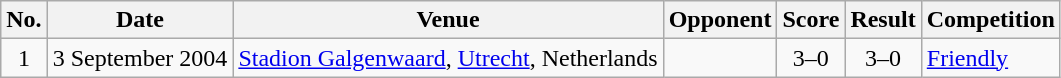<table class="wikitable sortable">
<tr>
<th scope="col">No.</th>
<th scope="col">Date</th>
<th scope="col">Venue</th>
<th scope="col">Opponent</th>
<th scope="col">Score</th>
<th scope="col">Result</th>
<th scope="col">Competition</th>
</tr>
<tr>
<td style="text-align:center">1</td>
<td>3 September 2004</td>
<td><a href='#'>Stadion Galgenwaard</a>, <a href='#'>Utrecht</a>, Netherlands</td>
<td></td>
<td style="text-align:center">3–0</td>
<td style="text-align:center">3–0</td>
<td><a href='#'>Friendly</a></td>
</tr>
</table>
